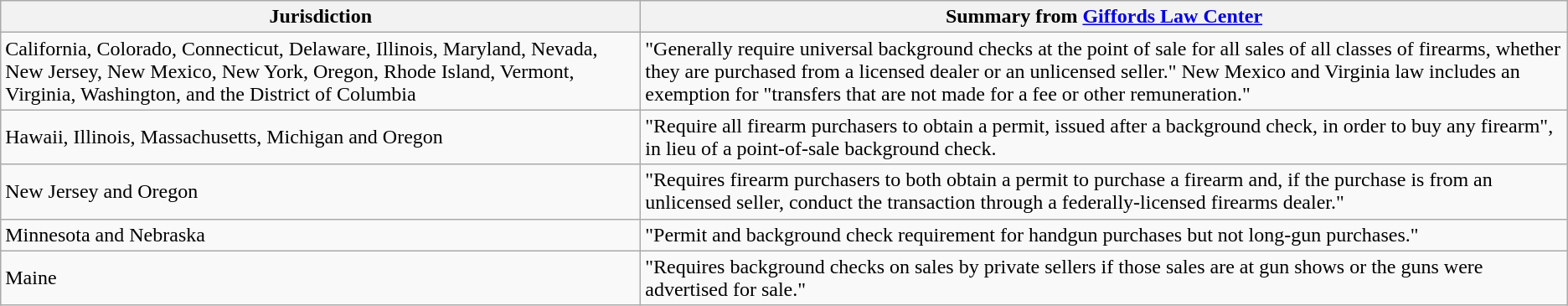<table class="wikitable">
<tr>
<th>Jurisdiction</th>
<th>Summary from <a href='#'>Giffords Law Center</a></th>
</tr>
<tr>
<td>California, Colorado, Connecticut, Delaware, Illinois, Maryland, Nevada, New Jersey, New Mexico, New York, Oregon, Rhode Island, Vermont, Virginia, Washington, and the District of Columbia</td>
<td>"Generally require universal background checks at the point of sale for all sales of all classes of firearms, whether they are purchased from a licensed dealer or an unlicensed seller." New Mexico and Virginia law includes an exemption for "transfers that are not made for a fee or other remuneration."</td>
</tr>
<tr>
<td>Hawaii, Illinois, Massachusetts, Michigan and Oregon</td>
<td>"Require all firearm purchasers to obtain a permit, issued after a background check, in order to buy any firearm", in lieu of a point-of-sale background check.</td>
</tr>
<tr>
<td>New Jersey and Oregon</td>
<td>"Requires firearm purchasers to both obtain a permit to purchase a firearm and, if the purchase is from an unlicensed seller, conduct the transaction through a federally-licensed firearms dealer."</td>
</tr>
<tr>
<td>Minnesota and Nebraska</td>
<td>"Permit and background check requirement for handgun purchases but not long-gun purchases."</td>
</tr>
<tr>
<td>Maine</td>
<td>"Requires background checks on sales by private sellers if those sales are at gun shows or the guns were advertised for sale."</td>
</tr>
</table>
